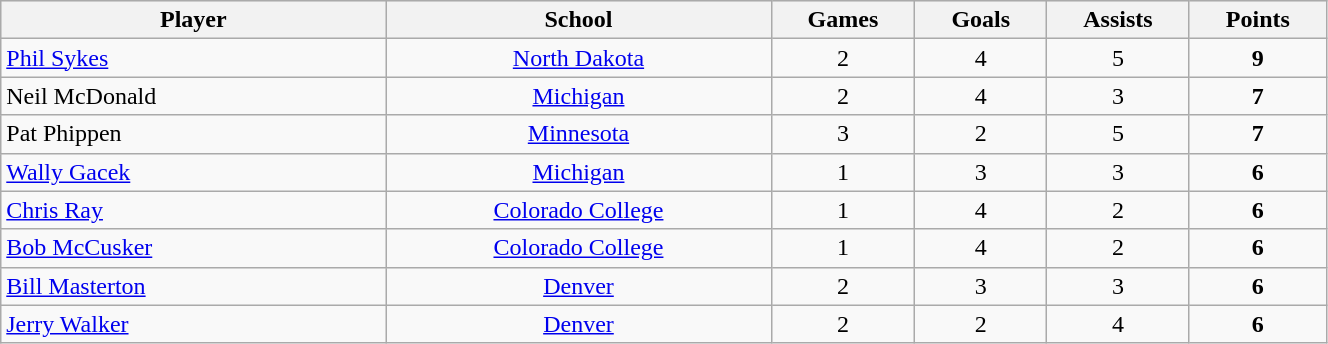<table class="wikitable sortable" style="width:70%;">
<tr style="background:#e5e5e5;">
<th style="width:15%;">Player</th>
<th style="width:15%;">School</th>
<th style="width:5%;">Games</th>
<th style="width:5%;">Goals</th>
<th style="width:5%;">Assists</th>
<th style="width:5%;">Points</th>
</tr>
<tr>
<td><a href='#'>Phil Sykes</a></td>
<td align=center><a href='#'>North Dakota</a></td>
<td align=center>2</td>
<td align=center>4</td>
<td align=center>5</td>
<td align=center><strong>9</strong></td>
</tr>
<tr>
<td>Neil McDonald</td>
<td align=center><a href='#'>Michigan</a></td>
<td align=center>2</td>
<td align=center>4</td>
<td align=center>3</td>
<td align=center><strong>7</strong></td>
</tr>
<tr>
<td>Pat Phippen</td>
<td align=center><a href='#'>Minnesota</a></td>
<td align=center>3</td>
<td align=center>2</td>
<td align=center>5</td>
<td align=center><strong>7</strong></td>
</tr>
<tr>
<td><a href='#'>Wally Gacek</a></td>
<td align=center><a href='#'>Michigan</a></td>
<td align=center>1</td>
<td align=center>3</td>
<td align=center>3</td>
<td align=center><strong>6</strong></td>
</tr>
<tr>
<td><a href='#'>Chris Ray</a></td>
<td align=center><a href='#'>Colorado College</a></td>
<td align=center>1</td>
<td align=center>4</td>
<td align=center>2</td>
<td align=center><strong>6</strong></td>
</tr>
<tr>
<td><a href='#'>Bob McCusker</a></td>
<td align=center><a href='#'>Colorado College</a></td>
<td align=center>1</td>
<td align=center>4</td>
<td align=center>2</td>
<td align=center><strong>6</strong></td>
</tr>
<tr>
<td><a href='#'>Bill Masterton</a></td>
<td align=center><a href='#'>Denver</a></td>
<td align=center>2</td>
<td align=center>3</td>
<td align=center>3</td>
<td align=center><strong>6</strong></td>
</tr>
<tr>
<td><a href='#'>Jerry Walker</a></td>
<td align=center><a href='#'>Denver</a></td>
<td align=center>2</td>
<td align=center>2</td>
<td align=center>4</td>
<td align=center><strong>6</strong></td>
</tr>
</table>
